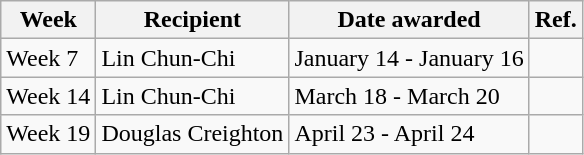<table class="wikitable">
<tr>
<th>Week</th>
<th>Recipient</th>
<th>Date awarded</th>
<th>Ref.</th>
</tr>
<tr>
<td>Week 7</td>
<td>Lin Chun-Chi</td>
<td>January 14 - January 16</td>
<td></td>
</tr>
<tr>
<td>Week 14</td>
<td>Lin Chun-Chi</td>
<td>March 18 - March 20</td>
<td></td>
</tr>
<tr>
<td>Week 19</td>
<td>Douglas Creighton</td>
<td>April 23 - April 24</td>
<td></td>
</tr>
</table>
